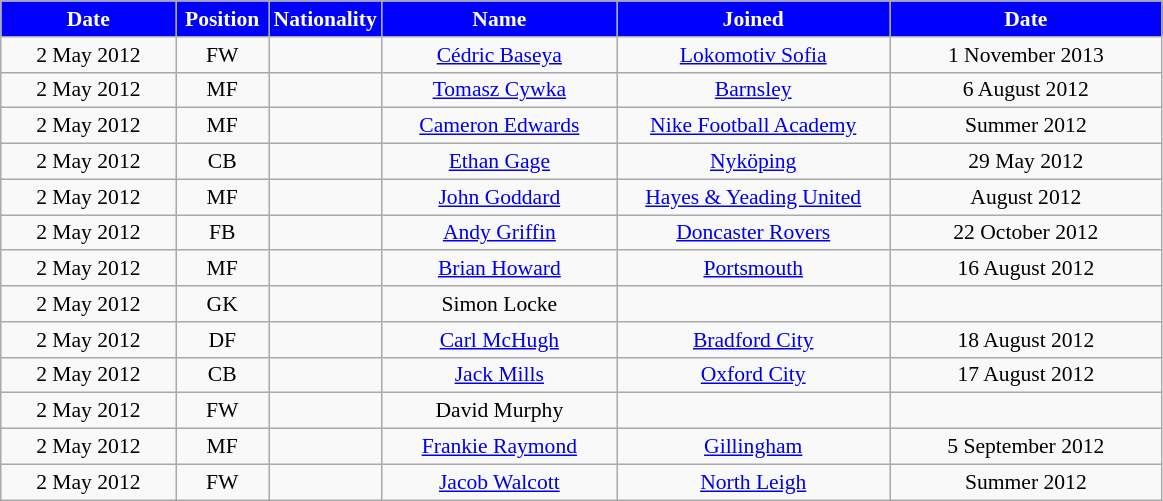<table class="wikitable"  style="text-align:center; font-size:90%; ">
<tr>
<th style="background:#00f; color:white; width:110px;">Date</th>
<th style="background:#00f; color:white; width:55px;">Position</th>
<th style="background:#00f; color:white; width:55px;">Nationality</th>
<th style="background:#00f; color:white; width:150px;">Name</th>
<th style="background:#00f; color:white; width:175px;">Joined</th>
<th style="background:#00f; color:white; width:175px;">Date</th>
</tr>
<tr>
<td>2 May 2012</td>
<td>FW</td>
<td></td>
<td><a href='#'>Cédric Baseya</a></td>
<td> <a href='#'>Lokomotiv Sofia</a></td>
<td>1 November 2013</td>
</tr>
<tr>
<td>2 May 2012</td>
<td>MF</td>
<td></td>
<td><a href='#'>Tomasz Cywka</a></td>
<td><a href='#'>Barnsley</a></td>
<td>6 August 2012</td>
</tr>
<tr>
<td>2 May 2012</td>
<td>MF</td>
<td></td>
<td><a href='#'>Cameron Edwards</a></td>
<td><a href='#'>Nike Football Academy</a></td>
<td>Summer 2012</td>
</tr>
<tr>
<td>2 May 2012</td>
<td>CB</td>
<td></td>
<td><a href='#'>Ethan Gage</a></td>
<td> <a href='#'>Nyköping</a></td>
<td>29 May 2012</td>
</tr>
<tr>
<td>2 May 2012</td>
<td>MF</td>
<td></td>
<td><a href='#'>John Goddard</a></td>
<td><a href='#'>Hayes & Yeading United</a></td>
<td>August 2012</td>
</tr>
<tr>
<td>2 May 2012</td>
<td>FB</td>
<td></td>
<td><a href='#'>Andy Griffin</a></td>
<td><a href='#'>Doncaster Rovers</a></td>
<td>22 October 2012</td>
</tr>
<tr>
<td>2 May 2012</td>
<td>MF</td>
<td></td>
<td><a href='#'>Brian Howard</a></td>
<td><a href='#'>Portsmouth</a></td>
<td>16 August 2012</td>
</tr>
<tr>
<td>2 May 2012</td>
<td>GK</td>
<td></td>
<td>Simon Locke</td>
<td></td>
<td></td>
</tr>
<tr>
<td>2 May 2012</td>
<td>DF</td>
<td></td>
<td><a href='#'>Carl McHugh</a></td>
<td><a href='#'>Bradford City</a></td>
<td>18 August 2012</td>
</tr>
<tr>
<td>2 May 2012</td>
<td>CB</td>
<td></td>
<td><a href='#'>Jack Mills</a></td>
<td><a href='#'>Oxford City</a></td>
<td>17 August 2012</td>
</tr>
<tr>
<td>2 May 2012</td>
<td>FW</td>
<td></td>
<td>David Murphy</td>
<td></td>
<td></td>
</tr>
<tr>
<td>2 May 2012</td>
<td>MF</td>
<td></td>
<td><a href='#'>Frankie Raymond</a></td>
<td><a href='#'>Gillingham</a></td>
<td>5 September 2012</td>
</tr>
<tr>
<td>2 May 2012</td>
<td>FW</td>
<td></td>
<td><a href='#'>Jacob Walcott</a></td>
<td><a href='#'>North Leigh</a></td>
<td>Summer 2012</td>
</tr>
</table>
